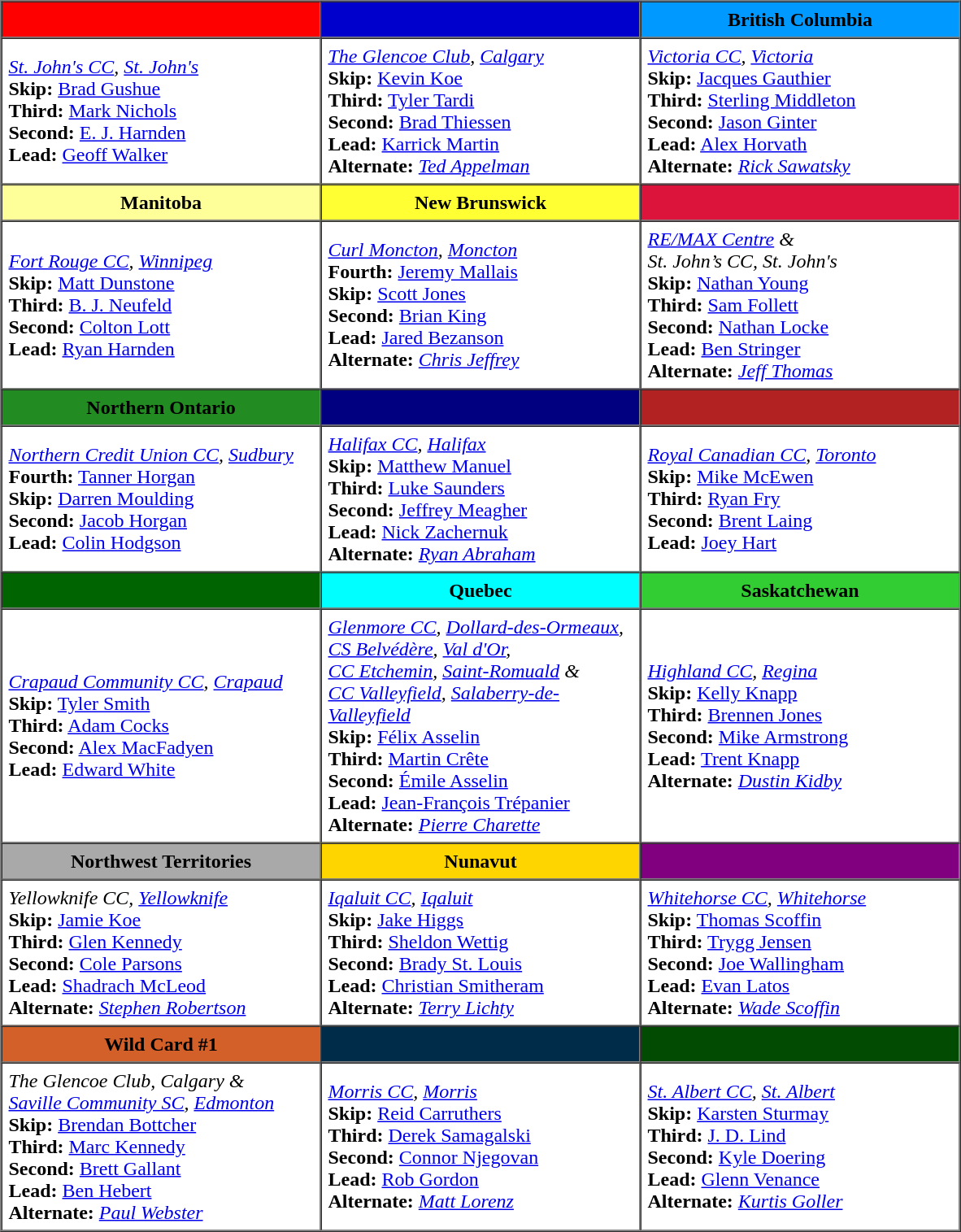<table border=1 cellpadding=5 cellspacing=0>
<tr>
<th bgcolor="#FF0000" width="250"> </th>
<th bgcolor="#0000CD" width="250"> </th>
<th bgcolor="#0099FF" width="250"> British Columbia</th>
</tr>
<tr>
<td><em><a href='#'>St. John's CC</a>, <a href='#'>St. John's</a></em><br><strong>Skip:</strong> <a href='#'>Brad Gushue</a><br>
<strong>Third:</strong> <a href='#'>Mark Nichols</a><br>
<strong>Second:</strong> <a href='#'>E. J. Harnden</a><br>
<strong>Lead:</strong> <a href='#'>Geoff Walker</a></td>
<td><em><a href='#'>The Glencoe Club</a>, <a href='#'>Calgary</a></em><br><strong>Skip:</strong> <a href='#'>Kevin Koe</a><br>
<strong>Third:</strong> <a href='#'>Tyler Tardi</a><br>
<strong>Second:</strong> <a href='#'>Brad Thiessen</a><br>
<strong>Lead:</strong> <a href='#'>Karrick Martin</a><br>
<strong>Alternate:</strong> <em><a href='#'>Ted Appelman</a></em></td>
<td><em><a href='#'>Victoria CC</a>, <a href='#'>Victoria</a></em><br><strong>Skip:</strong> <a href='#'>Jacques Gauthier</a><br>
<strong>Third:</strong> <a href='#'>Sterling Middleton</a><br>
<strong>Second:</strong> <a href='#'>Jason Ginter</a><br>
<strong>Lead:</strong> <a href='#'>Alex Horvath</a><br>
<strong>Alternate:</strong> <em><a href='#'>Rick Sawatsky</a></em></td>
</tr>
<tr>
<th bgcolor="#FFFF99" width="250"> Manitoba</th>
<th bgcolor="#FFFF33" width="250"> New Brunswick</th>
<th bgcolor="#DC143C" width="250"> </th>
</tr>
<tr>
<td><em><a href='#'>Fort Rouge CC</a>, <a href='#'>Winnipeg</a></em><br><strong>Skip:</strong> <a href='#'>Matt Dunstone</a><br>
<strong>Third:</strong> <a href='#'>B. J. Neufeld</a><br>
<strong>Second:</strong> <a href='#'>Colton Lott</a><br>
<strong>Lead:</strong> <a href='#'>Ryan Harnden</a></td>
<td><em><a href='#'>Curl Moncton</a>, <a href='#'>Moncton</a></em><br><strong>Fourth:</strong> <a href='#'>Jeremy Mallais</a><br>
<strong>Skip:</strong> <a href='#'>Scott Jones</a><br>
<strong>Second:</strong> <a href='#'>Brian King</a><br>
<strong>Lead:</strong> <a href='#'>Jared Bezanson</a><br>
<strong>Alternate:</strong> <em><a href='#'>Chris Jeffrey</a></em></td>
<td><em><a href='#'>RE/MAX Centre</a> &<br>St. John’s CC, St. John's</em><br><strong>Skip:</strong> <a href='#'>Nathan Young</a><br>
<strong>Third:</strong> <a href='#'>Sam Follett</a><br>
<strong>Second:</strong> <a href='#'>Nathan Locke</a><br>
<strong>Lead:</strong> <a href='#'>Ben Stringer</a><br>
<strong>Alternate:</strong> <em><a href='#'>Jeff Thomas</a></em></td>
</tr>
<tr>
<th bgcolor="#228B22" width="250"> Northern Ontario</th>
<th bgcolor="#000080" width="250"> </th>
<th bgcolor="#B22222" width="250"> </th>
</tr>
<tr>
<td><em><a href='#'>Northern Credit Union CC</a>, <a href='#'>Sudbury</a></em><br><strong>Fourth:</strong> <a href='#'>Tanner Horgan</a><br>
<strong>Skip:</strong> <a href='#'>Darren Moulding</a><br>
<strong>Second:</strong> <a href='#'>Jacob Horgan</a><br>
<strong>Lead:</strong> <a href='#'>Colin Hodgson</a></td>
<td><em><a href='#'>Halifax CC</a>, <a href='#'>Halifax</a></em><br><strong>Skip:</strong> <a href='#'>Matthew Manuel</a><br>
<strong>Third:</strong> <a href='#'>Luke Saunders</a><br>
<strong>Second:</strong> <a href='#'>Jeffrey Meagher</a><br>
<strong>Lead:</strong> <a href='#'>Nick Zachernuk</a><br>
<strong>Alternate:</strong> <em><a href='#'>Ryan Abraham</a></em></td>
<td><em><a href='#'>Royal Canadian CC</a>, <a href='#'>Toronto</a></em><br><strong>Skip:</strong> <a href='#'>Mike McEwen</a><br>
<strong>Third:</strong> <a href='#'>Ryan Fry</a><br>
<strong>Second:</strong> <a href='#'>Brent Laing</a><br>
<strong>Lead:</strong> <a href='#'>Joey Hart</a></td>
</tr>
<tr>
<th bgcolor="#006400" width="250"> </th>
<th bgcolor="#00FFFF" width="250"> Quebec</th>
<th bgcolor="#32CD32" width="250"> Saskatchewan</th>
</tr>
<tr>
<td><em><a href='#'>Crapaud Community CC</a>, <a href='#'>Crapaud</a></em><br><strong>Skip:</strong> <a href='#'>Tyler Smith</a><br>
<strong>Third:</strong> <a href='#'>Adam Cocks</a><br>
<strong>Second:</strong> <a href='#'>Alex MacFadyen</a><br>
<strong>Lead:</strong> <a href='#'>Edward White</a></td>
<td><em><a href='#'>Glenmore CC</a>, <a href='#'>Dollard-des-Ormeaux</a>,<br><a href='#'>CS Belvédère</a>, <a href='#'>Val d'Or</a>,<br><a href='#'>CC Etchemin</a>, <a href='#'>Saint-Romuald</a> &<br><a href='#'>CC Valleyfield</a>, <a href='#'>Salaberry-de-Valleyfield</a></em><br><strong>Skip:</strong> <a href='#'>Félix Asselin</a><br>
<strong>Third:</strong> <a href='#'>Martin Crête</a><br>
<strong>Second:</strong> <a href='#'>Émile Asselin</a><br>
<strong>Lead:</strong> <a href='#'>Jean-François Trépanier</a><br>
<strong>Alternate:</strong> <em><a href='#'>Pierre Charette</a></em></td>
<td><em><a href='#'>Highland CC</a>, <a href='#'>Regina</a></em><br><strong>Skip:</strong> <a href='#'>Kelly Knapp</a><br>
<strong>Third:</strong> <a href='#'>Brennen Jones</a><br>
<strong>Second:</strong> <a href='#'>Mike Armstrong</a><br>
<strong>Lead:</strong> <a href='#'>Trent Knapp</a><br>
<strong>Alternate:</strong> <em><a href='#'>Dustin Kidby</a></em></td>
</tr>
<tr>
<th bgcolor="#A9A9A9" width="250"> Northwest Territories</th>
<th bgcolor="#FFDD500" width="250"> Nunavut</th>
<th bgcolor="#800080" width="250"> </th>
</tr>
<tr>
<td><em>Yellowknife CC, <a href='#'>Yellowknife</a></em><br><strong>Skip:</strong> <a href='#'>Jamie Koe</a><br>
<strong>Third:</strong> <a href='#'>Glen Kennedy</a><br>
<strong>Second:</strong> <a href='#'>Cole Parsons</a><br>
<strong>Lead:</strong> <a href='#'>Shadrach McLeod</a><br>
<strong>Alternate:</strong> <em><a href='#'>Stephen Robertson</a></em></td>
<td><em><a href='#'>Iqaluit CC</a>, <a href='#'>Iqaluit</a></em><br><strong>Skip:</strong> <a href='#'>Jake Higgs</a><br>
<strong>Third:</strong> <a href='#'>Sheldon Wettig</a><br>
<strong>Second:</strong> <a href='#'>Brady St. Louis</a><br>
<strong>Lead:</strong> <a href='#'>Christian Smitheram</a><br>
<strong>Alternate:</strong> <em><a href='#'>Terry Lichty</a></em></td>
<td><em><a href='#'>Whitehorse CC</a>, <a href='#'>Whitehorse</a></em><br><strong>Skip:</strong> <a href='#'>Thomas Scoffin</a><br>
<strong>Third:</strong> <a href='#'>Trygg Jensen</a><br>
<strong>Second:</strong> <a href='#'>Joe Wallingham</a><br>
<strong>Lead:</strong> <a href='#'>Evan Latos</a><br>
<strong>Alternate:</strong> <em><a href='#'>Wade Scoffin</a></em></td>
</tr>
<tr>
<th bgcolor="#d35f29" width="250"> Wild Card #1</th>
<th bgcolor="#002c49" width="250"> </th>
<th bgcolor="#024b02" width="250"> </th>
</tr>
<tr>
<td><em>The Glencoe Club, Calgary &<br><a href='#'>Saville Community SC</a>, <a href='#'>Edmonton</a></em><br><strong>Skip:</strong> <a href='#'>Brendan Bottcher</a><br>
<strong>Third:</strong> <a href='#'>Marc Kennedy</a><br>
<strong>Second:</strong> <a href='#'>Brett Gallant</a><br>
<strong>Lead:</strong> <a href='#'>Ben Hebert</a><br>
<strong>Alternate:</strong> <em><a href='#'>Paul Webster</a></em></td>
<td><em><a href='#'>Morris CC</a>, <a href='#'>Morris</a></em><br><strong>Skip:</strong> <a href='#'>Reid Carruthers</a><br>
<strong>Third:</strong> <a href='#'>Derek Samagalski</a><br>
<strong>Second:</strong> <a href='#'>Connor Njegovan</a><br>
<strong>Lead:</strong> <a href='#'>Rob Gordon</a> <br>
<strong>Alternate:</strong> <em><a href='#'>Matt Lorenz</a></em></td>
<td><em><a href='#'>St. Albert CC</a>, <a href='#'>St. Albert</a></em><br><strong>Skip:</strong> <a href='#'>Karsten Sturmay</a><br>
<strong>Third:</strong> <a href='#'>J. D. Lind</a><br> 
<strong>Second:</strong> <a href='#'>Kyle Doering</a><br>
<strong>Lead:</strong> <a href='#'>Glenn Venance</a><br>
<strong>Alternate:</strong> <em><a href='#'>Kurtis Goller</a></em></td>
</tr>
</table>
